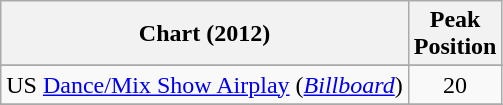<table class="wikitable sortable">
<tr>
<th align="center">Chart (2012)</th>
<th align="center">Peak<br>Position</th>
</tr>
<tr>
</tr>
<tr>
<td>US <a href='#'>Dance/Mix Show Airplay</a> (<em><a href='#'>Billboard</a></em>)</td>
<td style="text-align:center;">20</td>
</tr>
<tr>
</tr>
</table>
